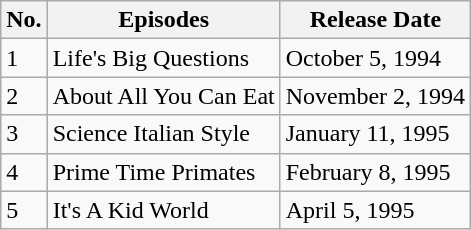<table class="wikitable">
<tr>
<th>No.</th>
<th>Episodes</th>
<th>Release Date</th>
</tr>
<tr>
<td>1</td>
<td>Life's Big Questions</td>
<td>October 5, 1994</td>
</tr>
<tr>
<td>2</td>
<td>About All You Can Eat</td>
<td>November 2, 1994</td>
</tr>
<tr>
<td>3</td>
<td>Science Italian Style</td>
<td>January 11, 1995</td>
</tr>
<tr>
<td>4</td>
<td>Prime Time Primates</td>
<td>February 8, 1995</td>
</tr>
<tr>
<td>5</td>
<td>It's A Kid World</td>
<td>April 5, 1995</td>
</tr>
</table>
